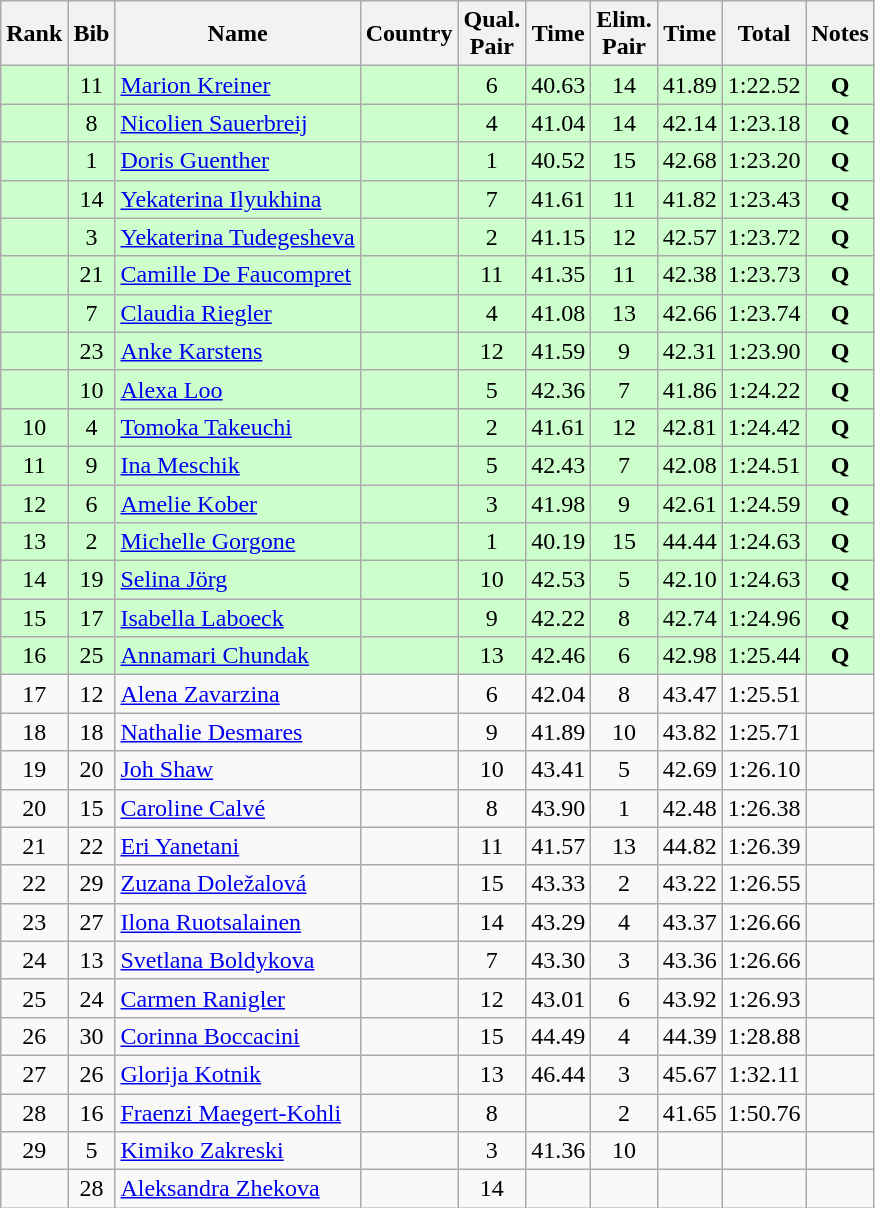<table class="wikitable sortable" style="text-align:center">
<tr>
<th>Rank</th>
<th>Bib</th>
<th>Name</th>
<th>Country</th>
<th>Qual.<br> Pair</th>
<th>Time</th>
<th>Elim.<br> Pair</th>
<th>Time</th>
<th>Total</th>
<th>Notes</th>
</tr>
<tr bgcolor="#ccffcc">
<td></td>
<td>11</td>
<td align=left><a href='#'>Marion Kreiner</a></td>
<td align=left></td>
<td>6</td>
<td>40.63</td>
<td>14</td>
<td>41.89</td>
<td>1:22.52</td>
<td><strong>Q</strong></td>
</tr>
<tr bgcolor="#ccffcc">
<td></td>
<td>8</td>
<td align=left><a href='#'>Nicolien Sauerbreij</a></td>
<td align=left></td>
<td>4</td>
<td>41.04</td>
<td>14</td>
<td>42.14</td>
<td>1:23.18</td>
<td><strong>Q</strong></td>
</tr>
<tr bgcolor="#ccffcc">
<td></td>
<td>1</td>
<td align=left><a href='#'>Doris Guenther</a></td>
<td align=left></td>
<td>1</td>
<td>40.52</td>
<td>15</td>
<td>42.68</td>
<td>1:23.20</td>
<td><strong>Q</strong></td>
</tr>
<tr bgcolor="#ccffcc">
<td></td>
<td>14</td>
<td align=left><a href='#'>Yekaterina Ilyukhina</a></td>
<td align=left></td>
<td>7</td>
<td>41.61</td>
<td>11</td>
<td>41.82</td>
<td>1:23.43</td>
<td><strong>Q</strong></td>
</tr>
<tr bgcolor="#ccffcc">
<td></td>
<td>3</td>
<td align=left><a href='#'>Yekaterina Tudegesheva</a></td>
<td align=left></td>
<td>2</td>
<td>41.15</td>
<td>12</td>
<td>42.57</td>
<td>1:23.72</td>
<td><strong>Q</strong></td>
</tr>
<tr bgcolor="#ccffcc">
<td></td>
<td>21</td>
<td align=left><a href='#'>Camille De Faucompret</a></td>
<td align=left></td>
<td>11</td>
<td>41.35</td>
<td>11</td>
<td>42.38</td>
<td>1:23.73</td>
<td><strong>Q</strong></td>
</tr>
<tr bgcolor="#ccffcc">
<td></td>
<td>7</td>
<td align=left><a href='#'>Claudia Riegler</a></td>
<td align=left></td>
<td>4</td>
<td>41.08</td>
<td>13</td>
<td>42.66</td>
<td>1:23.74</td>
<td><strong>Q</strong></td>
</tr>
<tr bgcolor="#ccffcc">
<td></td>
<td>23</td>
<td align=left><a href='#'>Anke Karstens</a></td>
<td align=left></td>
<td>12</td>
<td>41.59</td>
<td>9</td>
<td>42.31</td>
<td>1:23.90</td>
<td><strong>Q</strong></td>
</tr>
<tr bgcolor="#ccffcc">
<td></td>
<td>10</td>
<td align=left><a href='#'>Alexa Loo</a></td>
<td align=left></td>
<td>5</td>
<td>42.36</td>
<td>7</td>
<td>41.86</td>
<td>1:24.22</td>
<td><strong>Q</strong></td>
</tr>
<tr bgcolor="#ccffcc">
<td>10</td>
<td>4</td>
<td align=left><a href='#'>Tomoka Takeuchi</a></td>
<td align=left></td>
<td>2</td>
<td>41.61</td>
<td>12</td>
<td>42.81</td>
<td>1:24.42</td>
<td><strong>Q</strong></td>
</tr>
<tr bgcolor="#ccffcc">
<td>11</td>
<td>9</td>
<td align=left><a href='#'>Ina Meschik</a></td>
<td align=left></td>
<td>5</td>
<td>42.43</td>
<td>7</td>
<td>42.08</td>
<td>1:24.51</td>
<td><strong>Q</strong></td>
</tr>
<tr bgcolor="#ccffcc">
<td>12</td>
<td>6</td>
<td align=left><a href='#'>Amelie Kober</a></td>
<td align=left></td>
<td>3</td>
<td>41.98</td>
<td>9</td>
<td>42.61</td>
<td>1:24.59</td>
<td><strong>Q</strong></td>
</tr>
<tr bgcolor="#ccffcc">
<td>13</td>
<td>2</td>
<td align=left><a href='#'>Michelle Gorgone</a></td>
<td align=left></td>
<td>1</td>
<td>40.19</td>
<td>15</td>
<td>44.44</td>
<td>1:24.63</td>
<td><strong>Q</strong></td>
</tr>
<tr bgcolor="#ccffcc">
<td>14</td>
<td>19</td>
<td align=left><a href='#'>Selina Jörg</a></td>
<td align=left></td>
<td>10</td>
<td>42.53</td>
<td>5</td>
<td>42.10</td>
<td>1:24.63</td>
<td><strong>Q</strong></td>
</tr>
<tr bgcolor="#ccffcc">
<td>15</td>
<td>17</td>
<td align=left><a href='#'>Isabella Laboeck</a></td>
<td align=left></td>
<td>9</td>
<td>42.22</td>
<td>8</td>
<td>42.74</td>
<td>1:24.96</td>
<td><strong>Q</strong></td>
</tr>
<tr bgcolor="#ccffcc">
<td>16</td>
<td>25</td>
<td align=left><a href='#'>Annamari Chundak</a></td>
<td align=left></td>
<td>13</td>
<td>42.46</td>
<td>6</td>
<td>42.98</td>
<td>1:25.44</td>
<td><strong>Q</strong></td>
</tr>
<tr>
<td>17</td>
<td>12</td>
<td align=left><a href='#'>Alena Zavarzina</a></td>
<td align=left></td>
<td>6</td>
<td>42.04</td>
<td>8</td>
<td>43.47</td>
<td>1:25.51</td>
<td></td>
</tr>
<tr>
<td>18</td>
<td>18</td>
<td align=left><a href='#'>Nathalie Desmares</a></td>
<td align=left></td>
<td>9</td>
<td>41.89</td>
<td>10</td>
<td>43.82</td>
<td>1:25.71</td>
<td></td>
</tr>
<tr>
<td>19</td>
<td>20</td>
<td align=left><a href='#'>Joh Shaw</a></td>
<td align=left></td>
<td>10</td>
<td>43.41</td>
<td>5</td>
<td>42.69</td>
<td>1:26.10</td>
<td></td>
</tr>
<tr>
<td>20</td>
<td>15</td>
<td align=left><a href='#'>Caroline Calvé</a></td>
<td align=left></td>
<td>8</td>
<td>43.90</td>
<td>1</td>
<td>42.48</td>
<td>1:26.38</td>
<td></td>
</tr>
<tr>
<td>21</td>
<td>22</td>
<td align=left><a href='#'>Eri Yanetani</a></td>
<td align=left></td>
<td>11</td>
<td>41.57</td>
<td>13</td>
<td>44.82</td>
<td>1:26.39</td>
<td></td>
</tr>
<tr>
<td>22</td>
<td>29</td>
<td align=left><a href='#'>Zuzana Doležalová</a></td>
<td align=left></td>
<td>15</td>
<td>43.33</td>
<td>2</td>
<td>43.22</td>
<td>1:26.55</td>
<td></td>
</tr>
<tr>
<td>23</td>
<td>27</td>
<td align=left><a href='#'>Ilona Ruotsalainen</a></td>
<td align=left></td>
<td>14</td>
<td>43.29</td>
<td>4</td>
<td>43.37</td>
<td>1:26.66</td>
<td></td>
</tr>
<tr>
<td>24</td>
<td>13</td>
<td align=left><a href='#'>Svetlana Boldykova</a></td>
<td align=left></td>
<td>7</td>
<td>43.30</td>
<td>3</td>
<td>43.36</td>
<td>1:26.66</td>
<td></td>
</tr>
<tr>
<td>25</td>
<td>24</td>
<td align=left><a href='#'>Carmen Ranigler</a></td>
<td align=left></td>
<td>12</td>
<td>43.01</td>
<td>6</td>
<td>43.92</td>
<td>1:26.93</td>
<td></td>
</tr>
<tr>
<td>26</td>
<td>30</td>
<td align=left><a href='#'>Corinna Boccacini</a></td>
<td align=left></td>
<td>15</td>
<td>44.49</td>
<td>4</td>
<td>44.39</td>
<td>1:28.88</td>
<td></td>
</tr>
<tr>
<td>27</td>
<td>26</td>
<td align=left><a href='#'>Glorija Kotnik</a></td>
<td align=left></td>
<td>13</td>
<td>46.44</td>
<td>3</td>
<td>45.67</td>
<td>1:32.11</td>
<td></td>
</tr>
<tr>
<td>28</td>
<td>16</td>
<td align=left><a href='#'>Fraenzi Maegert-Kohli</a></td>
<td align=left></td>
<td>8</td>
<td></td>
<td>2</td>
<td>41.65</td>
<td>1:50.76</td>
<td></td>
</tr>
<tr>
<td>29</td>
<td>5</td>
<td align=left><a href='#'>Kimiko Zakreski</a></td>
<td align=left></td>
<td>3</td>
<td>41.36</td>
<td>10</td>
<td></td>
<td></td>
<td></td>
</tr>
<tr>
<td></td>
<td>28</td>
<td align=left><a href='#'>Aleksandra Zhekova</a></td>
<td align=left></td>
<td>14</td>
<td></td>
<td></td>
<td></td>
<td></td>
<td></td>
</tr>
</table>
